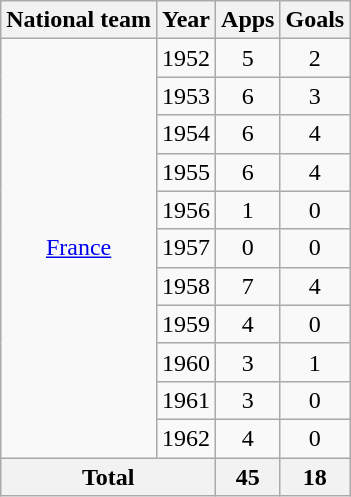<table class="wikitable" style="text-align:center">
<tr>
<th>National team</th>
<th>Year</th>
<th>Apps</th>
<th>Goals</th>
</tr>
<tr>
<td rowspan="11"><a href='#'>France</a></td>
<td>1952</td>
<td>5</td>
<td>2</td>
</tr>
<tr>
<td>1953</td>
<td>6</td>
<td>3</td>
</tr>
<tr>
<td>1954</td>
<td>6</td>
<td>4</td>
</tr>
<tr>
<td>1955</td>
<td>6</td>
<td>4</td>
</tr>
<tr>
<td>1956</td>
<td>1</td>
<td>0</td>
</tr>
<tr>
<td>1957</td>
<td>0</td>
<td>0</td>
</tr>
<tr>
<td>1958</td>
<td>7</td>
<td>4</td>
</tr>
<tr>
<td>1959</td>
<td>4</td>
<td>0</td>
</tr>
<tr>
<td>1960</td>
<td>3</td>
<td>1</td>
</tr>
<tr>
<td>1961</td>
<td>3</td>
<td>0</td>
</tr>
<tr>
<td>1962</td>
<td>4</td>
<td>0</td>
</tr>
<tr>
<th colspan="2">Total</th>
<th>45</th>
<th>18</th>
</tr>
</table>
